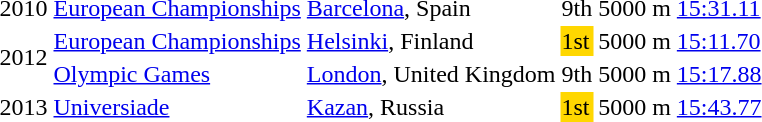<table>
<tr>
<td>2010</td>
<td><a href='#'>European Championships</a></td>
<td><a href='#'>Barcelona</a>, Spain</td>
<td>9th</td>
<td>5000 m</td>
<td><a href='#'>15:31.11</a></td>
</tr>
<tr>
<td rowspan=2>2012</td>
<td><a href='#'>European Championships</a></td>
<td><a href='#'>Helsinki</a>, Finland</td>
<td bgcolor=gold>1st</td>
<td>5000 m</td>
<td><a href='#'>15:11.70</a></td>
</tr>
<tr>
<td><a href='#'>Olympic Games</a></td>
<td><a href='#'>London</a>, United Kingdom</td>
<td>9th</td>
<td>5000 m</td>
<td><a href='#'>15:17.88</a></td>
</tr>
<tr>
<td>2013</td>
<td><a href='#'>Universiade</a></td>
<td><a href='#'>Kazan</a>, Russia</td>
<td bgcolor=gold>1st</td>
<td>5000 m</td>
<td><a href='#'>15:43.77</a></td>
</tr>
</table>
